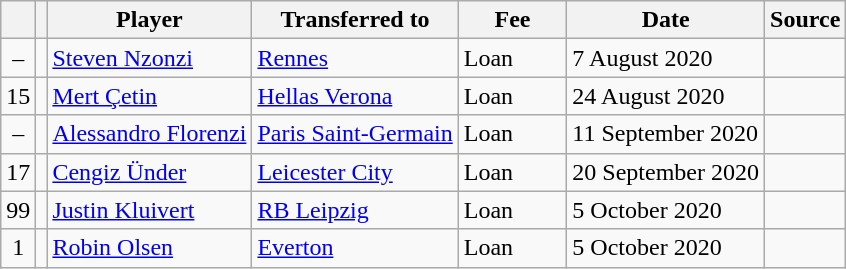<table class="wikitable sortable">
<tr>
<th></th>
<th></th>
<th scope=col>Player</th>
<th>Transferred to</th>
<th !scope=col; style="width: 65px;">Fee</th>
<th scope=col>Date</th>
<th scope=col>Source</th>
</tr>
<tr>
<td align=center>–</td>
<td align=center></td>
<td> <a href='#'>Steven Nzonzi</a></td>
<td> <a href='#'>Rennes</a></td>
<td>Loan</td>
<td>7 August 2020</td>
<td></td>
</tr>
<tr>
<td align=center>15</td>
<td align=center></td>
<td> <a href='#'>Mert Çetin</a></td>
<td> <a href='#'>Hellas Verona</a></td>
<td>Loan</td>
<td>24 August 2020</td>
<td></td>
</tr>
<tr>
<td align=center>–</td>
<td align=center></td>
<td> <a href='#'>Alessandro Florenzi</a></td>
<td> <a href='#'>Paris Saint-Germain</a></td>
<td>Loan</td>
<td>11 September 2020</td>
<td></td>
</tr>
<tr>
<td align=center>17</td>
<td align=center></td>
<td> <a href='#'>Cengiz Ünder</a></td>
<td> <a href='#'>Leicester City</a></td>
<td>Loan</td>
<td>20 September 2020</td>
<td></td>
</tr>
<tr>
<td align=center>99</td>
<td align=center></td>
<td> <a href='#'>Justin Kluivert</a></td>
<td> <a href='#'>RB Leipzig</a></td>
<td>Loan</td>
<td>5 October 2020</td>
<td></td>
</tr>
<tr>
<td align=center>1</td>
<td align=center></td>
<td> <a href='#'>Robin Olsen</a></td>
<td> <a href='#'>Everton</a></td>
<td>Loan</td>
<td>5 October 2020</td>
<td></td>
</tr>
</table>
